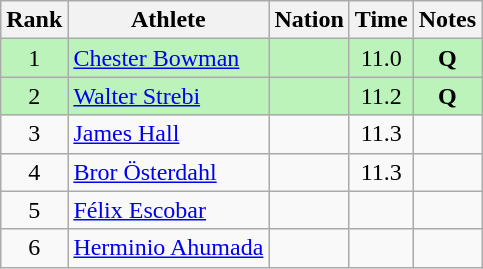<table class="wikitable sortable" style="text-align:center">
<tr>
<th>Rank</th>
<th>Athlete</th>
<th>Nation</th>
<th>Time</th>
<th>Notes</th>
</tr>
<tr bgcolor=bbf3bb>
<td>1</td>
<td align="left"><a href='#'>Chester Bowman</a></td>
<td align="left"></td>
<td>11.0</td>
<td><strong>Q</strong></td>
</tr>
<tr bgcolor=bbf3bb>
<td>2</td>
<td align="left"><a href='#'>Walter Strebi</a></td>
<td align="left"></td>
<td>11.2</td>
<td><strong>Q</strong></td>
</tr>
<tr>
<td>3</td>
<td align="left"><a href='#'>James Hall</a></td>
<td align="left"></td>
<td>11.3</td>
<td></td>
</tr>
<tr>
<td>4</td>
<td align="left"><a href='#'>Bror Österdahl</a></td>
<td align="left"></td>
<td>11.3</td>
<td></td>
</tr>
<tr>
<td>5</td>
<td align="left"><a href='#'>Félix Escobar</a></td>
<td align="left"></td>
<td></td>
<td></td>
</tr>
<tr>
<td>6</td>
<td align="left"><a href='#'>Herminio Ahumada</a></td>
<td align="left"></td>
<td></td>
<td></td>
</tr>
</table>
